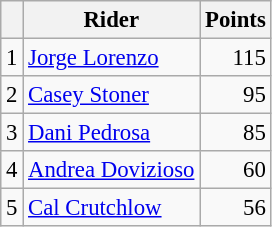<table class="wikitable" style="font-size: 95%;">
<tr>
<th></th>
<th>Rider</th>
<th>Points</th>
</tr>
<tr>
<td align=center>1</td>
<td> <a href='#'>Jorge Lorenzo</a></td>
<td align=right>115</td>
</tr>
<tr>
<td align=center>2</td>
<td> <a href='#'>Casey Stoner</a></td>
<td align=right>95</td>
</tr>
<tr>
<td align=center>3</td>
<td> <a href='#'>Dani Pedrosa</a></td>
<td align=right>85</td>
</tr>
<tr>
<td align=center>4</td>
<td> <a href='#'>Andrea Dovizioso</a></td>
<td align=right>60</td>
</tr>
<tr>
<td align=center>5</td>
<td> <a href='#'>Cal Crutchlow</a></td>
<td align=right>56</td>
</tr>
</table>
